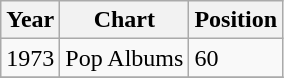<table class="wikitable">
<tr>
<th align="left">Year</th>
<th align="left">Chart</th>
<th align="left">Position</th>
</tr>
<tr>
<td align="left">1973</td>
<td align="left">Pop Albums</td>
<td align="left">60</td>
</tr>
<tr>
</tr>
</table>
